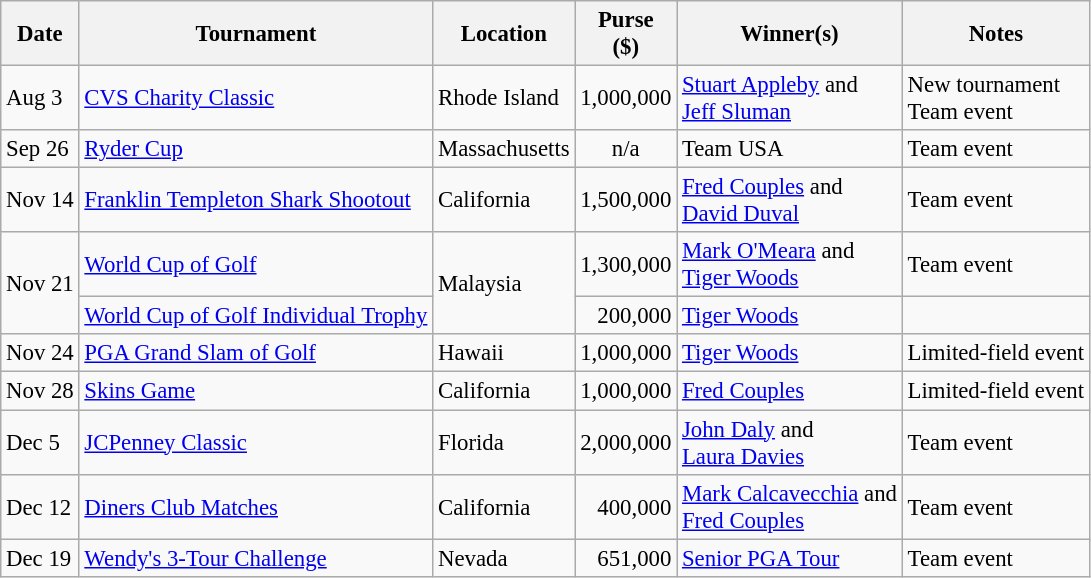<table class="wikitable" style="font-size:95%">
<tr>
<th>Date</th>
<th>Tournament</th>
<th>Location</th>
<th>Purse<br>($)</th>
<th>Winner(s)</th>
<th>Notes</th>
</tr>
<tr>
<td>Aug 3</td>
<td><a href='#'>CVS Charity Classic</a></td>
<td>Rhode Island</td>
<td align=right>1,000,000</td>
<td> <a href='#'>Stuart Appleby</a> and<br> <a href='#'>Jeff Sluman</a></td>
<td>New tournament<br>Team event</td>
</tr>
<tr>
<td>Sep 26</td>
<td><a href='#'>Ryder Cup</a></td>
<td>Massachusetts</td>
<td align=center>n/a</td>
<td> Team USA</td>
<td>Team event</td>
</tr>
<tr>
<td>Nov 14</td>
<td><a href='#'>Franklin Templeton Shark Shootout</a></td>
<td>California</td>
<td align=right>1,500,000</td>
<td> <a href='#'>Fred Couples</a> and<br> <a href='#'>David Duval</a></td>
<td>Team event</td>
</tr>
<tr>
<td rowspan=2>Nov 21</td>
<td><a href='#'>World Cup of Golf</a></td>
<td rowspan=2>Malaysia</td>
<td align=right>1,300,000</td>
<td> <a href='#'>Mark O'Meara</a> and<br> <a href='#'>Tiger Woods</a></td>
<td>Team event</td>
</tr>
<tr>
<td><a href='#'>World Cup of Golf Individual Trophy</a></td>
<td align=right>200,000</td>
<td> <a href='#'>Tiger Woods</a></td>
<td></td>
</tr>
<tr>
<td>Nov 24</td>
<td><a href='#'>PGA Grand Slam of Golf</a></td>
<td>Hawaii</td>
<td align=right>1,000,000</td>
<td> <a href='#'>Tiger Woods</a></td>
<td>Limited-field event</td>
</tr>
<tr>
<td>Nov 28</td>
<td><a href='#'>Skins Game</a></td>
<td>California</td>
<td align=right>1,000,000</td>
<td> <a href='#'>Fred Couples</a></td>
<td>Limited-field event</td>
</tr>
<tr>
<td>Dec 5</td>
<td><a href='#'>JCPenney Classic</a></td>
<td>Florida</td>
<td align=right>2,000,000</td>
<td> <a href='#'>John Daly</a> and<br> <a href='#'>Laura Davies</a></td>
<td>Team event</td>
</tr>
<tr>
<td>Dec 12</td>
<td><a href='#'>Diners Club Matches</a></td>
<td>California</td>
<td align=right>400,000</td>
<td> <a href='#'>Mark Calcavecchia</a> and<br> <a href='#'>Fred Couples</a></td>
<td>Team event</td>
</tr>
<tr>
<td>Dec 19</td>
<td><a href='#'>Wendy's 3-Tour Challenge</a></td>
<td>Nevada</td>
<td align=right>651,000</td>
<td><a href='#'>Senior PGA Tour</a></td>
<td>Team event</td>
</tr>
</table>
